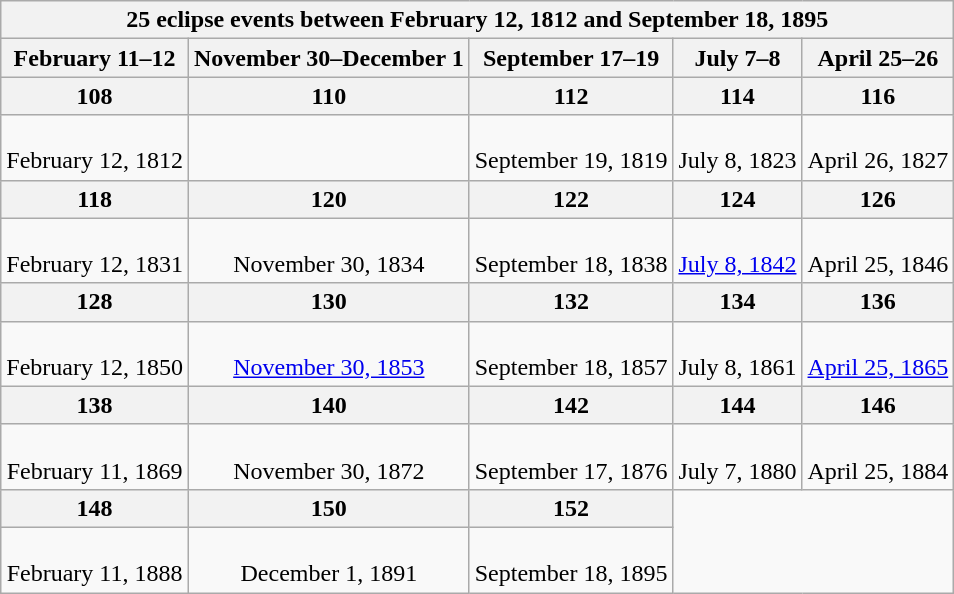<table class="wikitable mw-collapsible mw-collapsed">
<tr>
<th colspan=5>25 eclipse events between February 12, 1812 and September 18, 1895</th>
</tr>
<tr>
<th>February 11–12</th>
<th>November 30–December 1</th>
<th>September 17–19</th>
<th>July 7–8</th>
<th>April 25–26</th>
</tr>
<tr>
<th>108</th>
<th>110</th>
<th>112</th>
<th>114</th>
<th>116</th>
</tr>
<tr style="text-align:center;">
<td><br>February 12, 1812</td>
<td></td>
<td><br>September 19, 1819</td>
<td><br>July 8, 1823</td>
<td><br>April 26, 1827</td>
</tr>
<tr>
<th>118</th>
<th>120</th>
<th>122</th>
<th>124</th>
<th>126</th>
</tr>
<tr style="text-align:center;">
<td><br>February 12, 1831</td>
<td><br>November 30, 1834</td>
<td><br>September 18, 1838</td>
<td><br><a href='#'>July 8, 1842</a></td>
<td><br>April 25, 1846</td>
</tr>
<tr>
<th>128</th>
<th>130</th>
<th>132</th>
<th>134</th>
<th>136</th>
</tr>
<tr style="text-align:center;">
<td><br>February 12, 1850</td>
<td><br><a href='#'>November 30, 1853</a></td>
<td><br>September 18, 1857</td>
<td><br>July 8, 1861</td>
<td><br><a href='#'>April 25, 1865</a></td>
</tr>
<tr>
<th>138</th>
<th>140</th>
<th>142</th>
<th>144</th>
<th>146</th>
</tr>
<tr style="text-align:center;">
<td><br>February 11, 1869</td>
<td><br>November 30, 1872</td>
<td><br>September 17, 1876</td>
<td><br>July 7, 1880</td>
<td><br>April 25, 1884</td>
</tr>
<tr>
<th>148</th>
<th>150</th>
<th>152</th>
</tr>
<tr style="text-align:center;">
<td><br>February 11, 1888</td>
<td><br>December 1, 1891</td>
<td><br>September 18, 1895</td>
</tr>
</table>
